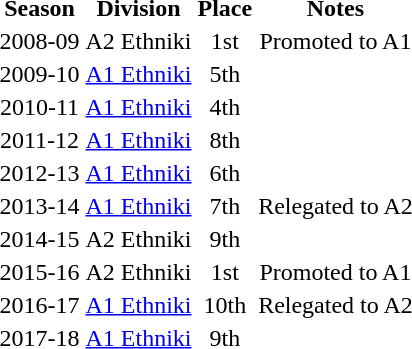<table style="text-align:center">
<tr>
<th>Season</th>
<th>Division</th>
<th>Place</th>
<th>Notes</th>
</tr>
<tr>
<td>2008-09</td>
<td>A2 Ethniki</td>
<td>1st</td>
<td>Promoted to A1</td>
</tr>
<tr>
<td>2009-10</td>
<td><a href='#'>A1 Ethniki</a></td>
<td>5th</td>
<td></td>
</tr>
<tr>
<td>2010-11</td>
<td><a href='#'>A1 Ethniki</a></td>
<td>4th</td>
<td></td>
</tr>
<tr>
<td>2011-12</td>
<td><a href='#'>A1 Ethniki</a></td>
<td>8th</td>
<td></td>
</tr>
<tr>
<td>2012-13</td>
<td><a href='#'>A1 Ethniki</a></td>
<td>6th</td>
<td></td>
</tr>
<tr>
<td>2013-14</td>
<td><a href='#'>A1 Ethniki</a></td>
<td>7th</td>
<td>Relegated to A2</td>
</tr>
<tr>
<td>2014-15</td>
<td>A2 Ethniki</td>
<td>9th</td>
<td></td>
</tr>
<tr>
<td>2015-16</td>
<td>A2 Ethniki</td>
<td>1st</td>
<td>Promoted to A1</td>
</tr>
<tr>
<td>2016-17</td>
<td><a href='#'>A1 Ethniki</a></td>
<td>10th</td>
<td>Relegated to A2</td>
</tr>
<tr>
<td>2017-18</td>
<td><a href='#'>A1 Ethniki</a></td>
<td>9th</td>
<td></td>
</tr>
</table>
